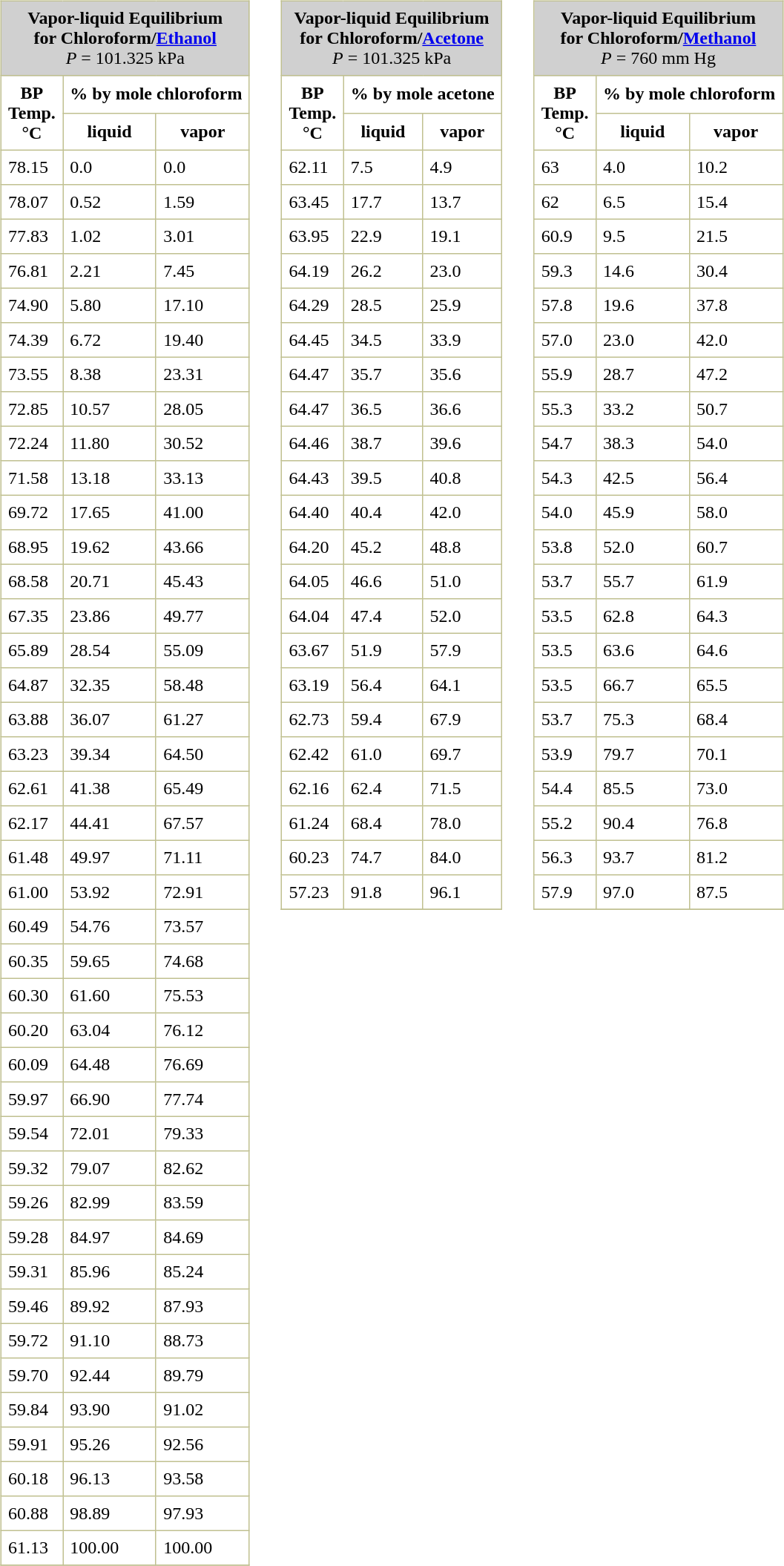<table>
<tr valign="top">
<td><br><table border="1" cellspacing="0" cellpadding="6" style="margin: 0 0 0 0.5em; background: white; border-collapse: collapse; border-color: #C0C090;">
<tr>
<td bgcolor="#D0D0D0" align="center" colspan="3"><strong>Vapor-liquid Equilibrium<br>for Chloroform/<a href='#'>Ethanol</a></strong><br><em>P</em> = 101.325 kPa</td>
</tr>
<tr>
<th rowspan="2">BP<br>Temp.<br>°C</th>
<th colspan="2">% by mole chloroform</th>
</tr>
<tr>
<th>liquid</th>
<th>vapor</th>
</tr>
<tr>
<td>78.15</td>
<td>0.0</td>
<td>0.0</td>
</tr>
<tr>
<td>78.07</td>
<td>0.52</td>
<td>1.59</td>
</tr>
<tr>
<td>77.83</td>
<td>1.02</td>
<td>3.01</td>
</tr>
<tr>
<td>76.81</td>
<td>2.21</td>
<td>7.45</td>
</tr>
<tr>
<td>74.90</td>
<td>5.80</td>
<td>17.10</td>
</tr>
<tr>
<td>74.39</td>
<td>6.72</td>
<td>19.40</td>
</tr>
<tr>
<td>73.55</td>
<td>8.38</td>
<td>23.31</td>
</tr>
<tr>
<td>72.85</td>
<td>10.57</td>
<td>28.05</td>
</tr>
<tr>
<td>72.24</td>
<td>11.80</td>
<td>30.52</td>
</tr>
<tr>
<td>71.58</td>
<td>13.18</td>
<td>33.13</td>
</tr>
<tr>
<td>69.72</td>
<td>17.65</td>
<td>41.00</td>
</tr>
<tr>
<td>68.95</td>
<td>19.62</td>
<td>43.66</td>
</tr>
<tr>
<td>68.58</td>
<td>20.71</td>
<td>45.43</td>
</tr>
<tr>
<td>67.35</td>
<td>23.86</td>
<td>49.77</td>
</tr>
<tr>
<td>65.89</td>
<td>28.54</td>
<td>55.09</td>
</tr>
<tr>
<td>64.87</td>
<td>32.35</td>
<td>58.48</td>
</tr>
<tr>
<td>63.88</td>
<td>36.07</td>
<td>61.27</td>
</tr>
<tr>
<td>63.23</td>
<td>39.34</td>
<td>64.50</td>
</tr>
<tr>
<td>62.61</td>
<td>41.38</td>
<td>65.49</td>
</tr>
<tr>
<td>62.17</td>
<td>44.41</td>
<td>67.57</td>
</tr>
<tr>
<td>61.48</td>
<td>49.97</td>
<td>71.11</td>
</tr>
<tr>
<td>61.00</td>
<td>53.92</td>
<td>72.91</td>
</tr>
<tr>
<td>60.49</td>
<td>54.76</td>
<td>73.57</td>
</tr>
<tr>
<td>60.35</td>
<td>59.65</td>
<td>74.68</td>
</tr>
<tr>
<td>60.30</td>
<td>61.60</td>
<td>75.53</td>
</tr>
<tr>
<td>60.20</td>
<td>63.04</td>
<td>76.12</td>
</tr>
<tr>
<td>60.09</td>
<td>64.48</td>
<td>76.69</td>
</tr>
<tr>
<td>59.97</td>
<td>66.90</td>
<td>77.74</td>
</tr>
<tr>
<td>59.54</td>
<td>72.01</td>
<td>79.33</td>
</tr>
<tr>
<td>59.32</td>
<td>79.07</td>
<td>82.62</td>
</tr>
<tr>
<td>59.26</td>
<td>82.99</td>
<td>83.59</td>
</tr>
<tr>
<td>59.28</td>
<td>84.97</td>
<td>84.69</td>
</tr>
<tr>
<td>59.31</td>
<td>85.96</td>
<td>85.24</td>
</tr>
<tr>
<td>59.46</td>
<td>89.92</td>
<td>87.93</td>
</tr>
<tr>
<td>59.72</td>
<td>91.10</td>
<td>88.73</td>
</tr>
<tr>
<td>59.70</td>
<td>92.44</td>
<td>89.79</td>
</tr>
<tr>
<td>59.84</td>
<td>93.90</td>
<td>91.02</td>
</tr>
<tr>
<td>59.91</td>
<td>95.26</td>
<td>92.56</td>
</tr>
<tr>
<td>60.18</td>
<td>96.13</td>
<td>93.58</td>
</tr>
<tr>
<td>60.88</td>
<td>98.89</td>
<td>97.93</td>
</tr>
<tr>
<td>61.13</td>
<td>100.00</td>
<td>100.00</td>
</tr>
<tr>
</tr>
</table>
</td>
<td>   </td>
<td><br><table border="1" cellspacing="0" cellpadding="6" style="margin: 0 0 0 0.5em; background: white; border-collapse: collapse; border-color: #C0C090;">
<tr>
<td bgcolor="#D0D0D0" align="center" colspan="3"><strong>Vapor-liquid Equilibrium<br>for Chloroform/<a href='#'>Acetone</a></strong><br><em>P</em> = 101.325 kPa</td>
</tr>
<tr>
<th rowspan="2">BP<br>Temp.<br>°C</th>
<th colspan="2">% by mole acetone</th>
</tr>
<tr>
<th>liquid</th>
<th>vapor</th>
</tr>
<tr>
<td>62.11</td>
<td>7.5</td>
<td>4.9</td>
</tr>
<tr>
<td>63.45</td>
<td>17.7</td>
<td>13.7</td>
</tr>
<tr>
<td>63.95</td>
<td>22.9</td>
<td>19.1</td>
</tr>
<tr>
<td>64.19</td>
<td>26.2</td>
<td>23.0</td>
</tr>
<tr>
<td>64.29</td>
<td>28.5</td>
<td>25.9</td>
</tr>
<tr>
<td>64.45</td>
<td>34.5</td>
<td>33.9</td>
</tr>
<tr>
<td>64.47</td>
<td>35.7</td>
<td>35.6</td>
</tr>
<tr>
<td>64.47</td>
<td>36.5</td>
<td>36.6</td>
</tr>
<tr>
<td>64.46</td>
<td>38.7</td>
<td>39.6</td>
</tr>
<tr>
<td>64.43</td>
<td>39.5</td>
<td>40.8</td>
</tr>
<tr>
<td>64.40</td>
<td>40.4</td>
<td>42.0</td>
</tr>
<tr>
<td>64.20</td>
<td>45.2</td>
<td>48.8</td>
</tr>
<tr>
<td>64.05</td>
<td>46.6</td>
<td>51.0</td>
</tr>
<tr>
<td>64.04</td>
<td>47.4</td>
<td>52.0</td>
</tr>
<tr>
<td>63.67</td>
<td>51.9</td>
<td>57.9</td>
</tr>
<tr>
<td>63.19</td>
<td>56.4</td>
<td>64.1</td>
</tr>
<tr>
<td>62.73</td>
<td>59.4</td>
<td>67.9</td>
</tr>
<tr>
<td>62.42</td>
<td>61.0</td>
<td>69.7</td>
</tr>
<tr>
<td>62.16</td>
<td>62.4</td>
<td>71.5</td>
</tr>
<tr>
<td>61.24</td>
<td>68.4</td>
<td>78.0</td>
</tr>
<tr>
<td>60.23</td>
<td>74.7</td>
<td>84.0</td>
</tr>
<tr>
<td>57.23</td>
<td>91.8</td>
<td>96.1</td>
</tr>
<tr>
</tr>
</table>
</td>
<td>   </td>
<td><br><table border="1" cellspacing="0" cellpadding="6" style="margin: 0 0 0 0.5em; background: white; border-collapse: collapse; border-color: #C0C090;">
<tr>
<td bgcolor="#D0D0D0" align="center" colspan="3"><strong>Vapor-liquid Equilibrium<br>for Chloroform/<a href='#'>Methanol</a></strong><br><em>P</em> = 760 mm Hg</td>
</tr>
<tr>
<th rowspan="2">BP<br>Temp.<br>°C</th>
<th colspan="2">% by mole chloroform</th>
</tr>
<tr>
<th>liquid</th>
<th>vapor</th>
</tr>
<tr>
<td>63</td>
<td>4.0</td>
<td>10.2</td>
</tr>
<tr>
<td>62</td>
<td>6.5</td>
<td>15.4</td>
</tr>
<tr>
<td>60.9</td>
<td>9.5</td>
<td>21.5</td>
</tr>
<tr>
<td>59.3</td>
<td>14.6</td>
<td>30.4</td>
</tr>
<tr>
<td>57.8</td>
<td>19.6</td>
<td>37.8</td>
</tr>
<tr>
<td>57.0</td>
<td>23.0</td>
<td>42.0</td>
</tr>
<tr>
<td>55.9</td>
<td>28.7</td>
<td>47.2</td>
</tr>
<tr>
<td>55.3</td>
<td>33.2</td>
<td>50.7</td>
</tr>
<tr>
<td>54.7</td>
<td>38.3</td>
<td>54.0</td>
</tr>
<tr>
<td>54.3</td>
<td>42.5</td>
<td>56.4</td>
</tr>
<tr>
<td>54.0</td>
<td>45.9</td>
<td>58.0</td>
</tr>
<tr>
<td>53.8</td>
<td>52.0</td>
<td>60.7</td>
</tr>
<tr>
<td>53.7</td>
<td>55.7</td>
<td>61.9</td>
</tr>
<tr>
<td>53.5</td>
<td>62.8</td>
<td>64.3</td>
</tr>
<tr>
<td>53.5</td>
<td>63.6</td>
<td>64.6</td>
</tr>
<tr>
<td>53.5</td>
<td>66.7</td>
<td>65.5</td>
</tr>
<tr>
<td>53.7</td>
<td>75.3</td>
<td>68.4</td>
</tr>
<tr>
<td>53.9</td>
<td>79.7</td>
<td>70.1</td>
</tr>
<tr>
<td>54.4</td>
<td>85.5</td>
<td>73.0</td>
</tr>
<tr>
<td>55.2</td>
<td>90.4</td>
<td>76.8</td>
</tr>
<tr>
<td>56.3</td>
<td>93.7</td>
<td>81.2</td>
</tr>
<tr>
<td>57.9</td>
<td>97.0</td>
<td>87.5</td>
</tr>
<tr>
</tr>
</table>
</td>
</tr>
</table>
